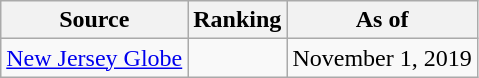<table class="wikitable" style="text-align:center">
<tr>
<th>Source</th>
<th>Ranking</th>
<th>As of</th>
</tr>
<tr>
<td align=left><a href='#'>New Jersey Globe</a></td>
<td></td>
<td>November 1, 2019</td>
</tr>
</table>
